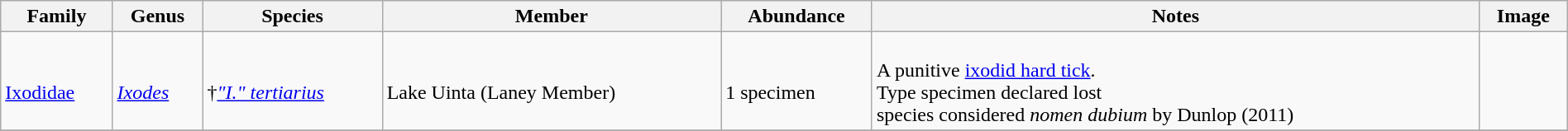<table class="wikitable" style="margin:auto;width:100%;">
<tr>
<th>Family</th>
<th>Genus</th>
<th>Species</th>
<th>Member</th>
<th>Abundance</th>
<th>Notes</th>
<th>Image</th>
</tr>
<tr>
<td><br><a href='#'>Ixodidae</a></td>
<td><br><em><a href='#'>Ixodes</a></em></td>
<td><br>†<a href='#'><em>"I." tertiarius</em></a> </td>
<td><br>Lake Uinta (Laney Member)</td>
<td><br>1 specimen</td>
<td><br>A punitive <a href='#'>ixodid hard tick</a>.<br>Type specimen declared lost<br>species considered <em>nomen dubium</em> by Dunlop (2011)</td>
<td><br></td>
</tr>
<tr>
</tr>
</table>
